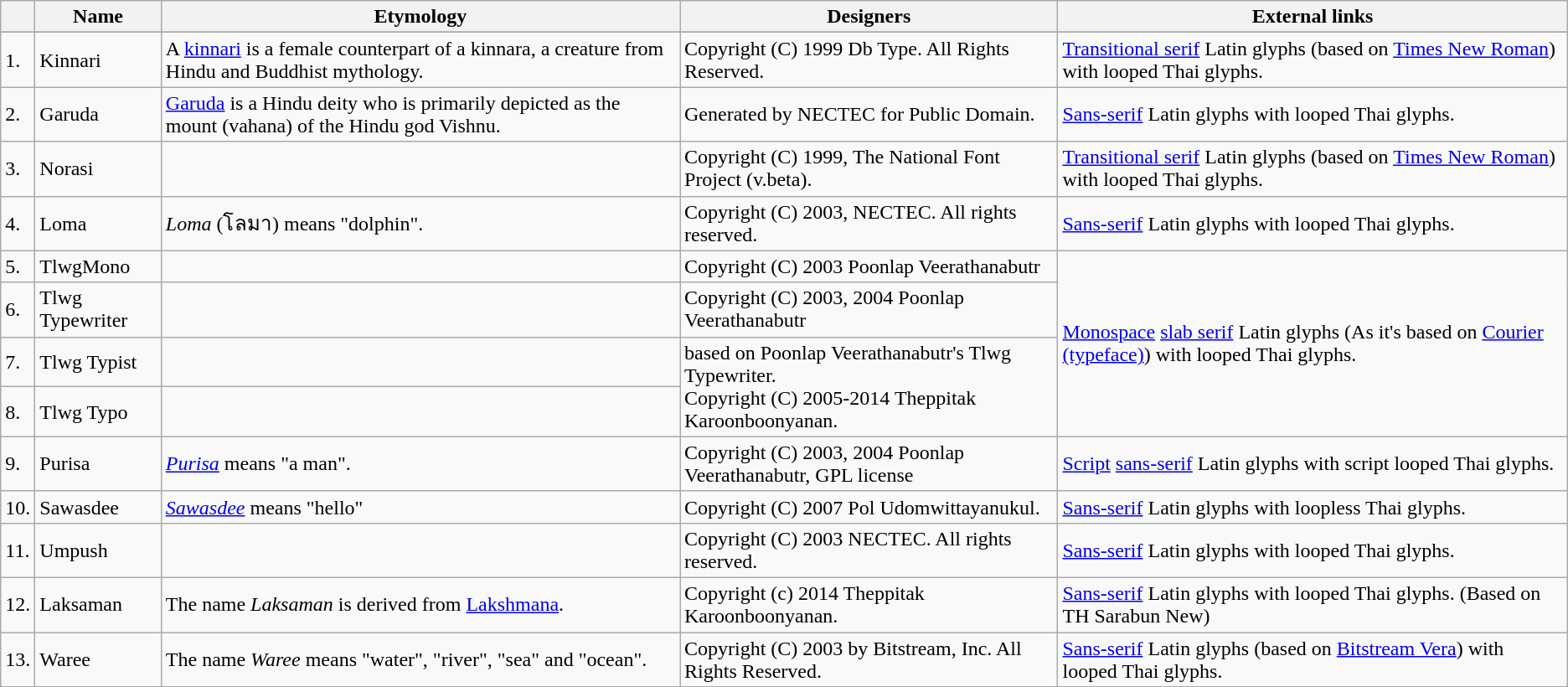<table class="wikitable">
<tr>
<th></th>
<th>Name</th>
<th>Etymology</th>
<th>Designers</th>
<th>External links</th>
</tr>
<tr bgcolor="#ebf5ff">
</tr>
<tr>
<td>1.</td>
<td>Kinnari</td>
<td>A <a href='#'>kinnari</a> is a female counterpart of a kinnara, a creature from Hindu and Buddhist mythology.</td>
<td>Copyright (C) 1999 Db Type. All Rights Reserved.<br></td>
<td><a href='#'>Transitional serif</a> Latin glyphs (based on <a href='#'>Times New Roman</a>) with looped Thai glyphs.</td>
</tr>
<tr>
<td>2.</td>
<td>Garuda</td>
<td><a href='#'>Garuda</a> is a Hindu deity who is primarily depicted as the mount (vahana) of the Hindu god Vishnu.</td>
<td>Generated by NECTEC for Public Domain.<br></td>
<td><a href='#'>Sans-serif</a> Latin glyphs with looped Thai glyphs.</td>
</tr>
<tr>
<td>3.</td>
<td>Norasi</td>
<td></td>
<td>Copyright (C) 1999, The National Font Project (v.beta).<br></td>
<td><a href='#'>Transitional serif</a> Latin glyphs (based on <a href='#'>Times New Roman</a>) with looped Thai glyphs.</td>
</tr>
<tr>
<td>4.</td>
<td>Loma</td>
<td><em>Loma</em> (โลมา) means "dolphin".</td>
<td>Copyright (C) 2003, NECTEC. All rights reserved.</td>
<td><a href='#'>Sans-serif</a> Latin glyphs with looped Thai glyphs.</td>
</tr>
<tr>
<td>5.</td>
<td>TlwgMono</td>
<td></td>
<td>Copyright (C) 2003 Poonlap Veerathanabutr</td>
<td rowspan="4"><a href='#'>Monospace</a> <a href='#'>slab serif</a> Latin glyphs (As it's based on <a href='#'>Courier (typeface)</a>) with looped Thai glyphs.</td>
</tr>
<tr>
<td>6.</td>
<td>Tlwg Typewriter</td>
<td></td>
<td>Copyright (C) 2003, 2004 Poonlap Veerathanabutr</td>
</tr>
<tr>
<td>7.</td>
<td>Tlwg Typist</td>
<td></td>
<td rowspan="2">based on Poonlap Veerathanabutr's Tlwg Typewriter.<br>Copyright (C) 2005-2014 Theppitak Karoonboonyanan.</td>
</tr>
<tr>
<td>8.</td>
<td>Tlwg Typo</td>
<td></td>
</tr>
<tr>
<td>9.</td>
<td>Purisa</td>
<td><a href='#'><em>Purisa</em></a> means "a man".</td>
<td>Copyright (C) 2003, 2004 Poonlap Veerathanabutr, GPL license</td>
<td><a href='#'>Script</a> <a href='#'>sans-serif</a> Latin glyphs with script looped Thai glyphs.</td>
</tr>
<tr>
<td>10.</td>
<td>Sawasdee</td>
<td><em><a href='#'>Sawasdee</a></em> means "hello"</td>
<td>Copyright (C) 2007 Pol Udomwittayanukul.</td>
<td><a href='#'>Sans-serif</a> Latin glyphs with loopless Thai glyphs.</td>
</tr>
<tr>
<td>11.</td>
<td>Umpush</td>
<td></td>
<td>Copyright (C) 2003 NECTEC. All rights reserved.<br></td>
<td><a href='#'>Sans-serif</a> Latin glyphs with looped Thai glyphs.</td>
</tr>
<tr>
<td>12.</td>
<td>Laksaman</td>
<td>The name <em>Laksaman</em> is derived from <a href='#'>Lakshmana</a>.</td>
<td>Copyright (c) 2014 Theppitak Karoonboonyanan.</td>
<td><a href='#'>Sans-serif</a> Latin glyphs with looped Thai glyphs. (Based on TH Sarabun New)</td>
</tr>
<tr>
<td>13.</td>
<td>Waree</td>
<td>The name <em>Waree</em> means "water", "river", "sea" and "ocean".</td>
<td>Copyright (C) 2003 by Bitstream, Inc. All Rights Reserved.<br></td>
<td><a href='#'>Sans-serif</a> Latin glyphs (based on <a href='#'>Bitstream Vera</a>) with looped Thai glyphs.</td>
</tr>
<tr>
</tr>
</table>
